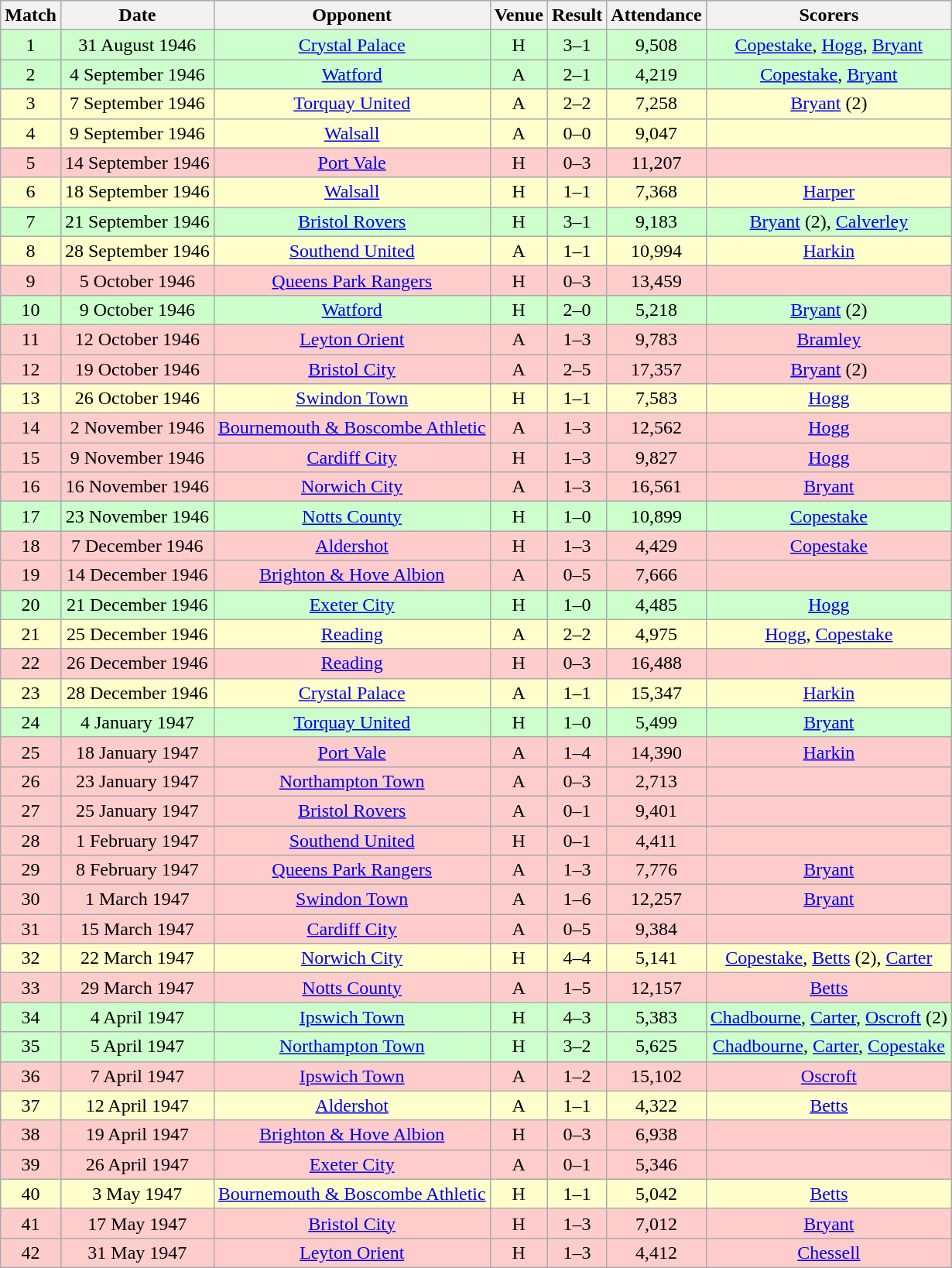<table class="wikitable" style="font-size:100%; text-align:center">
<tr>
<th>Match</th>
<th>Date</th>
<th>Opponent</th>
<th>Venue</th>
<th>Result</th>
<th>Attendance</th>
<th>Scorers</th>
</tr>
<tr style="background: #CCFFCC;">
<td>1</td>
<td>31 August 1946</td>
<td><a href='#'>Crystal Palace</a></td>
<td>H</td>
<td>3–1</td>
<td>9,508</td>
<td><a href='#'>Copestake</a>, <a href='#'>Hogg</a>, <a href='#'>Bryant</a></td>
</tr>
<tr style="background: #CCFFCC;">
<td>2</td>
<td>4 September 1946</td>
<td><a href='#'>Watford</a></td>
<td>A</td>
<td>2–1</td>
<td>4,219</td>
<td><a href='#'>Copestake</a>, <a href='#'>Bryant</a></td>
</tr>
<tr style="background: #FFFFCC;">
<td>3</td>
<td>7 September 1946</td>
<td><a href='#'>Torquay United</a></td>
<td>A</td>
<td>2–2</td>
<td>7,258</td>
<td><a href='#'>Bryant</a> (2)</td>
</tr>
<tr style="background: #FFFFCC;">
<td>4</td>
<td>9 September 1946</td>
<td><a href='#'>Walsall</a></td>
<td>A</td>
<td>0–0</td>
<td>9,047</td>
<td></td>
</tr>
<tr style="background: #FFCCCC;">
<td>5</td>
<td>14 September 1946</td>
<td><a href='#'>Port Vale</a></td>
<td>H</td>
<td>0–3</td>
<td>11,207</td>
<td></td>
</tr>
<tr style="background: #FFFFCC;">
<td>6</td>
<td>18 September 1946</td>
<td><a href='#'>Walsall</a></td>
<td>H</td>
<td>1–1</td>
<td>7,368</td>
<td><a href='#'>Harper</a></td>
</tr>
<tr style="background: #CCFFCC;">
<td>7</td>
<td>21 September 1946</td>
<td><a href='#'>Bristol Rovers</a></td>
<td>H</td>
<td>3–1</td>
<td>9,183</td>
<td><a href='#'>Bryant</a> (2), <a href='#'>Calverley</a></td>
</tr>
<tr style="background: #FFFFCC;">
<td>8</td>
<td>28 September 1946</td>
<td><a href='#'>Southend United</a></td>
<td>A</td>
<td>1–1</td>
<td>10,994</td>
<td><a href='#'>Harkin</a></td>
</tr>
<tr style="background: #FFCCCC;">
<td>9</td>
<td>5 October 1946</td>
<td><a href='#'>Queens Park Rangers</a></td>
<td>H</td>
<td>0–3</td>
<td>13,459</td>
<td></td>
</tr>
<tr style="background: #CCFFCC;">
<td>10</td>
<td>9 October 1946</td>
<td><a href='#'>Watford</a></td>
<td>H</td>
<td>2–0</td>
<td>5,218</td>
<td><a href='#'>Bryant</a> (2)</td>
</tr>
<tr style="background: #FFCCCC;">
<td>11</td>
<td>12 October 1946</td>
<td><a href='#'>Leyton Orient</a></td>
<td>A</td>
<td>1–3</td>
<td>9,783</td>
<td><a href='#'>Bramley</a></td>
</tr>
<tr style="background: #FFCCCC;">
<td>12</td>
<td>19 October 1946</td>
<td><a href='#'>Bristol City</a></td>
<td>A</td>
<td>2–5</td>
<td>17,357</td>
<td><a href='#'>Bryant</a> (2)</td>
</tr>
<tr style="background: #FFFFCC;">
<td>13</td>
<td>26 October 1946</td>
<td><a href='#'>Swindon Town</a></td>
<td>H</td>
<td>1–1</td>
<td>7,583</td>
<td><a href='#'>Hogg</a></td>
</tr>
<tr style="background: #FFCCCC;">
<td>14</td>
<td>2 November 1946</td>
<td><a href='#'>Bournemouth & Boscombe Athletic</a></td>
<td>A</td>
<td>1–3</td>
<td>12,562</td>
<td><a href='#'>Hogg</a></td>
</tr>
<tr style="background: #FFCCCC;">
<td>15</td>
<td>9 November 1946</td>
<td><a href='#'>Cardiff City</a></td>
<td>H</td>
<td>1–3</td>
<td>9,827</td>
<td><a href='#'>Hogg</a></td>
</tr>
<tr style="background: #FFCCCC;">
<td>16</td>
<td>16 November 1946</td>
<td><a href='#'>Norwich City</a></td>
<td>A</td>
<td>1–3</td>
<td>16,561</td>
<td><a href='#'>Bryant</a></td>
</tr>
<tr style="background: #CCFFCC;">
<td>17</td>
<td>23 November 1946</td>
<td><a href='#'>Notts County</a></td>
<td>H</td>
<td>1–0</td>
<td>10,899</td>
<td><a href='#'>Copestake</a></td>
</tr>
<tr style="background: #FFCCCC;">
<td>18</td>
<td>7 December 1946</td>
<td><a href='#'>Aldershot</a></td>
<td>H</td>
<td>1–3</td>
<td>4,429</td>
<td><a href='#'>Copestake</a></td>
</tr>
<tr style="background: #FFCCCC;">
<td>19</td>
<td>14 December 1946</td>
<td><a href='#'>Brighton & Hove Albion</a></td>
<td>A</td>
<td>0–5</td>
<td>7,666</td>
<td></td>
</tr>
<tr style="background: #CCFFCC;">
<td>20</td>
<td>21 December 1946</td>
<td><a href='#'>Exeter City</a></td>
<td>H</td>
<td>1–0</td>
<td>4,485</td>
<td><a href='#'>Hogg</a></td>
</tr>
<tr style="background: #FFFFCC;">
<td>21</td>
<td>25 December 1946</td>
<td><a href='#'>Reading</a></td>
<td>A</td>
<td>2–2</td>
<td>4,975</td>
<td><a href='#'>Hogg</a>, <a href='#'>Copestake</a></td>
</tr>
<tr style="background: #FFCCCC;">
<td>22</td>
<td>26 December 1946</td>
<td><a href='#'>Reading</a></td>
<td>H</td>
<td>0–3</td>
<td>16,488</td>
<td></td>
</tr>
<tr style="background: #FFFFCC;">
<td>23</td>
<td>28 December 1946</td>
<td><a href='#'>Crystal Palace</a></td>
<td>A</td>
<td>1–1</td>
<td>15,347</td>
<td><a href='#'>Harkin</a></td>
</tr>
<tr style="background: #CCFFCC;">
<td>24</td>
<td>4 January 1947</td>
<td><a href='#'>Torquay United</a></td>
<td>H</td>
<td>1–0</td>
<td>5,499</td>
<td><a href='#'>Bryant</a></td>
</tr>
<tr style="background: #FFCCCC;">
<td>25</td>
<td>18 January 1947</td>
<td><a href='#'>Port Vale</a></td>
<td>A</td>
<td>1–4</td>
<td>14,390</td>
<td><a href='#'>Harkin</a></td>
</tr>
<tr style="background: #FFCCCC;">
<td>26</td>
<td>23 January 1947</td>
<td><a href='#'>Northampton Town</a></td>
<td>A</td>
<td>0–3</td>
<td>2,713</td>
<td></td>
</tr>
<tr style="background: #FFCCCC;">
<td>27</td>
<td>25 January 1947</td>
<td><a href='#'>Bristol Rovers</a></td>
<td>A</td>
<td>0–1</td>
<td>9,401</td>
<td></td>
</tr>
<tr style="background: #FFCCCC;">
<td>28</td>
<td>1 February 1947</td>
<td><a href='#'>Southend United</a></td>
<td>H</td>
<td>0–1</td>
<td>4,411</td>
<td></td>
</tr>
<tr style="background: #FFCCCC;">
<td>29</td>
<td>8 February 1947</td>
<td><a href='#'>Queens Park Rangers</a></td>
<td>A</td>
<td>1–3</td>
<td>7,776</td>
<td><a href='#'>Bryant</a></td>
</tr>
<tr style="background: #FFCCCC;">
<td>30</td>
<td>1 March 1947</td>
<td><a href='#'>Swindon Town</a></td>
<td>A</td>
<td>1–6</td>
<td>12,257</td>
<td><a href='#'>Bryant</a></td>
</tr>
<tr style="background: #FFCCCC;">
<td>31</td>
<td>15 March 1947</td>
<td><a href='#'>Cardiff City</a></td>
<td>A</td>
<td>0–5</td>
<td>9,384</td>
<td></td>
</tr>
<tr style="background: #FFFFCC;">
<td>32</td>
<td>22 March 1947</td>
<td><a href='#'>Norwich City</a></td>
<td>H</td>
<td>4–4</td>
<td>5,141</td>
<td><a href='#'>Copestake</a>, <a href='#'>Betts</a> (2), <a href='#'>Carter</a></td>
</tr>
<tr style="background: #FFCCCC;">
<td>33</td>
<td>29 March 1947</td>
<td><a href='#'>Notts County</a></td>
<td>A</td>
<td>1–5</td>
<td>12,157</td>
<td><a href='#'>Betts</a></td>
</tr>
<tr style="background: #CCFFCC;">
<td>34</td>
<td>4 April 1947</td>
<td><a href='#'>Ipswich Town</a></td>
<td>H</td>
<td>4–3</td>
<td>5,383</td>
<td><a href='#'>Chadbourne</a>, <a href='#'>Carter</a>, <a href='#'>Oscroft</a> (2)</td>
</tr>
<tr style="background: #CCFFCC;">
<td>35</td>
<td>5 April 1947</td>
<td><a href='#'>Northampton Town</a></td>
<td>H</td>
<td>3–2</td>
<td>5,625</td>
<td><a href='#'>Chadbourne</a>, <a href='#'>Carter</a>, <a href='#'>Copestake</a></td>
</tr>
<tr style="background: #FFCCCC;">
<td>36</td>
<td>7 April 1947</td>
<td><a href='#'>Ipswich Town</a></td>
<td>A</td>
<td>1–2</td>
<td>15,102</td>
<td><a href='#'>Oscroft</a></td>
</tr>
<tr style="background: #FFFFCC;">
<td>37</td>
<td>12 April 1947</td>
<td><a href='#'>Aldershot</a></td>
<td>A</td>
<td>1–1</td>
<td>4,322</td>
<td><a href='#'>Betts</a></td>
</tr>
<tr style="background: #FFCCCC;">
<td>38</td>
<td>19 April 1947</td>
<td><a href='#'>Brighton & Hove Albion</a></td>
<td>H</td>
<td>0–3</td>
<td>6,938</td>
<td></td>
</tr>
<tr style="background: #FFCCCC;">
<td>39</td>
<td>26 April 1947</td>
<td><a href='#'>Exeter City</a></td>
<td>A</td>
<td>0–1</td>
<td>5,346</td>
<td></td>
</tr>
<tr style="background: #FFFFCC;">
<td>40</td>
<td>3 May 1947</td>
<td><a href='#'>Bournemouth & Boscombe Athletic</a></td>
<td>H</td>
<td>1–1</td>
<td>5,042</td>
<td><a href='#'>Betts</a></td>
</tr>
<tr style="background: #FFCCCC;">
<td>41</td>
<td>17 May 1947</td>
<td><a href='#'>Bristol City</a></td>
<td>H</td>
<td>1–3</td>
<td>7,012</td>
<td><a href='#'>Bryant</a></td>
</tr>
<tr style="background: #FFCCCC;">
<td>42</td>
<td>31 May 1947</td>
<td><a href='#'>Leyton Orient</a></td>
<td>H</td>
<td>1–3</td>
<td>4,412</td>
<td><a href='#'>Chessell</a></td>
</tr>
</table>
